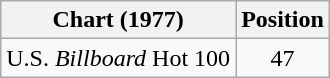<table class="wikitable sortable">
<tr>
<th>Chart (1977)</th>
<th>Position</th>
</tr>
<tr>
<td>U.S. <em>Billboard</em> Hot 100</td>
<td align="center">47</td>
</tr>
</table>
